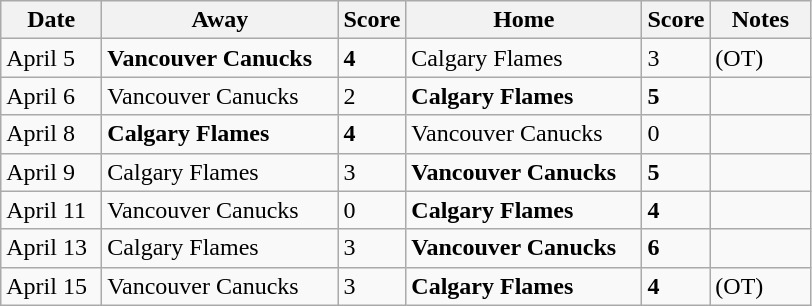<table class="wikitable">
<tr>
<th bgcolor="#DDDDFF" width="60">Date</th>
<th bgcolor="#DDDDFF" width="150">Away</th>
<th bgcolor="#DDDDFF" width="5">Score</th>
<th bgcolor="#DDDDFF" width="150">Home</th>
<th bgcolor="#DDDDFF" width="5">Score</th>
<th bgcolor="#DDDDFF" width="60">Notes</th>
</tr>
<tr>
<td>April 5</td>
<td><strong>Vancouver Canucks</strong></td>
<td><strong>4</strong></td>
<td>Calgary Flames</td>
<td>3</td>
<td>(OT)</td>
</tr>
<tr>
<td>April 6</td>
<td>Vancouver Canucks</td>
<td>2</td>
<td><strong>Calgary Flames</strong></td>
<td><strong>5</strong></td>
<td></td>
</tr>
<tr>
<td>April 8</td>
<td><strong>Calgary Flames</strong></td>
<td><strong>4</strong></td>
<td>Vancouver Canucks</td>
<td>0</td>
<td></td>
</tr>
<tr>
<td>April 9</td>
<td>Calgary Flames</td>
<td>3</td>
<td><strong>Vancouver Canucks</strong></td>
<td><strong>5</strong></td>
<td></td>
</tr>
<tr>
<td>April 11</td>
<td>Vancouver Canucks</td>
<td>0</td>
<td><strong>Calgary Flames</strong></td>
<td><strong>4</strong></td>
<td></td>
</tr>
<tr>
<td>April 13</td>
<td>Calgary Flames</td>
<td>3</td>
<td><strong>Vancouver Canucks</strong></td>
<td><strong>6</strong></td>
<td></td>
</tr>
<tr>
<td>April 15</td>
<td>Vancouver Canucks</td>
<td>3</td>
<td><strong>Calgary Flames</strong></td>
<td><strong>4</strong></td>
<td>(OT)</td>
</tr>
</table>
